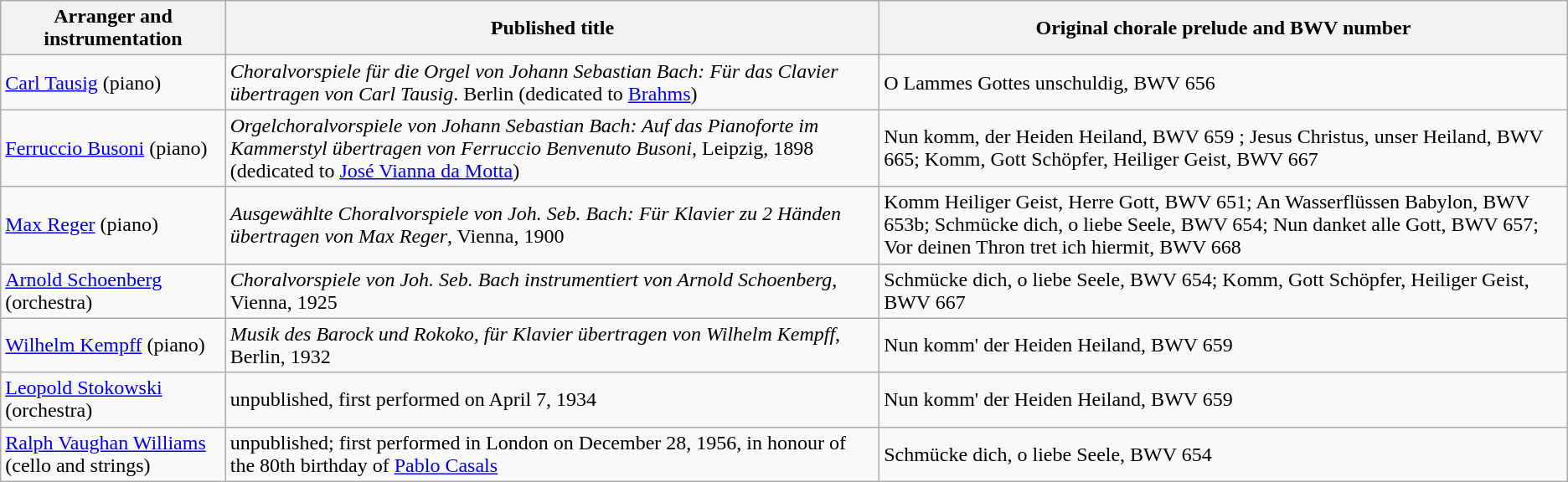<table class="wikitable">
<tr>
<th>Arranger and instrumentation</th>
<th>Published title</th>
<th>Original chorale prelude and BWV number</th>
</tr>
<tr>
<td><a href='#'>Carl Tausig</a> (piano)</td>
<td><em>Choralvorspiele für die Orgel von Johann Sebastian Bach: Für das Clavier übertragen von Carl Tausig</em>. Berlin (dedicated to <a href='#'>Brahms</a>)</td>
<td>O Lammes Gottes unschuldig, BWV 656</td>
</tr>
<tr>
<td><a href='#'>Ferruccio Busoni</a> (piano)</td>
<td><em>Orgelchoralvorspiele von Johann Sebastian Bach: Auf das Pianoforte im Kammerstyl übertragen von Ferruccio Benvenuto Busoni</em>, Leipzig, 1898 (dedicated to <a href='#'>José Vianna da Motta</a>)</td>
<td>Nun komm, der Heiden Heiland, BWV 659 ; Jesus Christus, unser Heiland, BWV 665; Komm, Gott Schöpfer, Heiliger Geist, BWV 667</td>
</tr>
<tr>
<td><a href='#'>Max Reger</a> (piano)</td>
<td><em>Ausgewählte Choralvorspiele von Joh. Seb. Bach: Für Klavier zu 2 Händen übertragen von Max Reger</em>, Vienna, 1900</td>
<td>Komm Heiliger Geist, Herre Gott, BWV 651; An Wasserflüssen Babylon, BWV 653b; Schmücke dich, o liebe Seele, BWV 654; Nun danket alle Gott, BWV 657; Vor deinen Thron tret ich hiermit, BWV 668</td>
</tr>
<tr>
<td><a href='#'>Arnold Schoenberg</a> (orchestra)</td>
<td><em>Choralvorspiele von Joh. Seb. Bach instrumentiert von Arnold Schoenberg</em>, Vienna, 1925</td>
<td>Schmücke dich, o liebe Seele, BWV 654; Komm, Gott Schöpfer, Heiliger Geist, BWV 667</td>
</tr>
<tr>
<td><a href='#'>Wilhelm Kempff</a> (piano)</td>
<td><em>Musik des Barock und Rokoko, für Klavier übertragen von Wilhelm Kempff</em>, Berlin, 1932</td>
<td>Nun komm' der Heiden Heiland, BWV 659</td>
</tr>
<tr>
<td><a href='#'>Leopold Stokowski</a> (orchestra)</td>
<td>unpublished, first performed on April 7, 1934</td>
<td>Nun komm' der Heiden Heiland, BWV 659</td>
</tr>
<tr>
<td><a href='#'>Ralph Vaughan Williams</a> (cello and strings)</td>
<td>unpublished; first performed in London on December 28, 1956, in honour of the 80th birthday of <a href='#'>Pablo Casals</a></td>
<td>Schmücke dich, o liebe Seele, BWV 654</td>
</tr>
</table>
